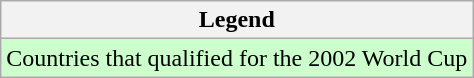<table class="wikitable">
<tr>
<th>Legend</th>
</tr>
<tr bgcolor=#CCFFCC>
<td>Countries that qualified for the 2002 World Cup</td>
</tr>
</table>
